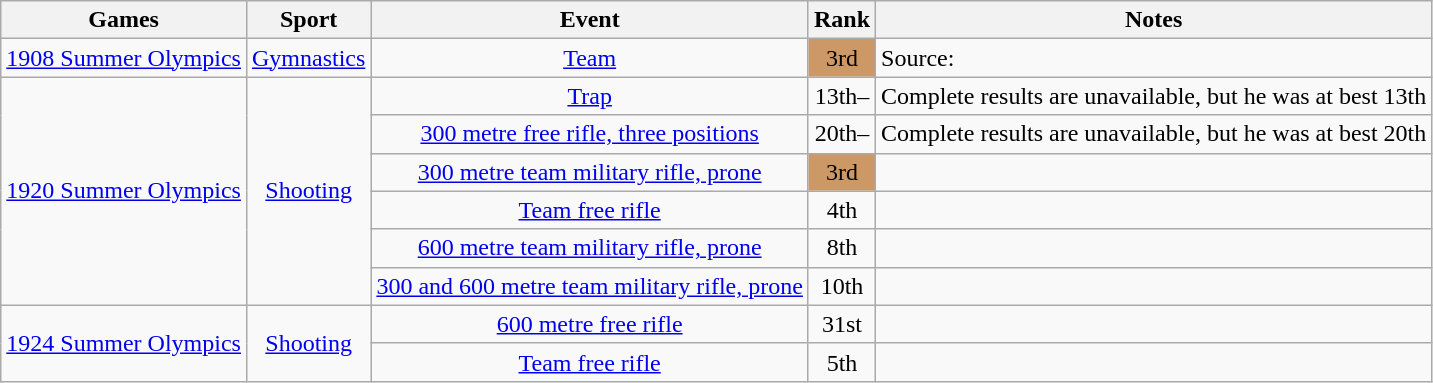<table class="wikitable" style=" text-align:center;">
<tr>
<th>Games</th>
<th>Sport</th>
<th>Event</th>
<th>Rank</th>
<th>Notes</th>
</tr>
<tr>
<td><a href='#'>1908 Summer Olympics</a></td>
<td><a href='#'>Gymnastics</a></td>
<td><a href='#'>Team</a></td>
<td style=background-color:#cc9966>3rd</td>
<td align=left>Source: </td>
</tr>
<tr>
<td rowspan=6><a href='#'>1920 Summer Olympics</a></td>
<td rowspan=6><a href='#'>Shooting</a></td>
<td><a href='#'>Trap</a></td>
<td>13th–</td>
<td align=left>Complete results are unavailable, but he was at best 13th</td>
</tr>
<tr>
<td><a href='#'>300 metre free rifle, three positions</a></td>
<td>20th–</td>
<td align=left>Complete results are unavailable, but he was at best 20th</td>
</tr>
<tr>
<td><a href='#'>300 metre team military rifle, prone</a></td>
<td style=background-color:#cc9966>3rd</td>
<td align=left></td>
</tr>
<tr>
<td><a href='#'>Team free rifle</a></td>
<td>4th</td>
<td align=left></td>
</tr>
<tr>
<td><a href='#'>600 metre team military rifle, prone</a></td>
<td>8th</td>
<td align=left></td>
</tr>
<tr>
<td><a href='#'>300 and 600 metre team military rifle, prone</a></td>
<td>10th</td>
<td align=left></td>
</tr>
<tr>
<td rowspan=2><a href='#'>1924 Summer Olympics</a></td>
<td rowspan=2><a href='#'>Shooting</a></td>
<td><a href='#'>600 metre free rifle</a></td>
<td>31st</td>
<td align=left></td>
</tr>
<tr>
<td><a href='#'>Team free rifle</a></td>
<td>5th</td>
<td align=left></td>
</tr>
</table>
